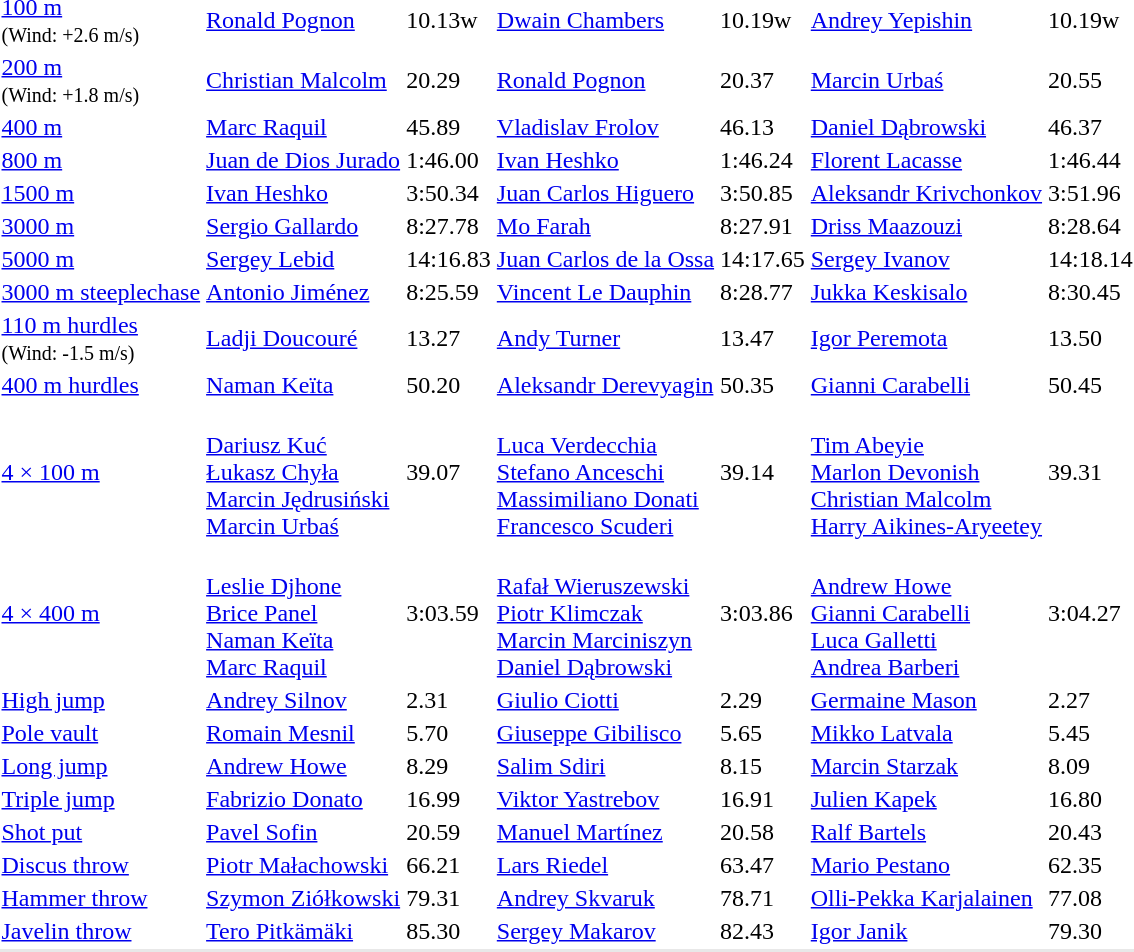<table>
<tr>
<td><a href='#'>100 m</a><br><small>(Wind: +2.6 m/s)</small></td>
<td><a href='#'>Ronald Pognon</a><br></td>
<td>10.13w</td>
<td><a href='#'>Dwain Chambers</a><br></td>
<td>10.19w</td>
<td><a href='#'>Andrey Yepishin</a><br></td>
<td>10.19w</td>
</tr>
<tr>
<td><a href='#'>200 m</a><br><small>(Wind: +1.8 m/s)</small></td>
<td><a href='#'>Christian Malcolm</a><br></td>
<td>20.29</td>
<td><a href='#'>Ronald Pognon</a><br></td>
<td>20.37</td>
<td><a href='#'>Marcin Urbaś</a><br></td>
<td>20.55</td>
</tr>
<tr>
<td><a href='#'>400 m</a></td>
<td><a href='#'>Marc Raquil</a><br></td>
<td>45.89</td>
<td><a href='#'>Vladislav Frolov</a><br></td>
<td>46.13</td>
<td><a href='#'>Daniel Dąbrowski</a><br></td>
<td>46.37</td>
</tr>
<tr>
<td><a href='#'>800 m</a></td>
<td><a href='#'>Juan de Dios Jurado</a><br></td>
<td>1:46.00</td>
<td><a href='#'>Ivan Heshko</a><br></td>
<td>1:46.24</td>
<td><a href='#'>Florent Lacasse</a><br></td>
<td>1:46.44</td>
</tr>
<tr>
<td><a href='#'>1500 m</a></td>
<td><a href='#'>Ivan Heshko</a><br></td>
<td>3:50.34</td>
<td><a href='#'>Juan Carlos Higuero</a><br></td>
<td>3:50.85</td>
<td><a href='#'>Aleksandr Krivchonkov</a><br></td>
<td>3:51.96</td>
</tr>
<tr>
<td><a href='#'>3000 m</a></td>
<td><a href='#'>Sergio Gallardo</a><br></td>
<td>8:27.78</td>
<td><a href='#'>Mo Farah</a><br></td>
<td>8:27.91</td>
<td><a href='#'>Driss Maazouzi</a><br></td>
<td>8:28.64</td>
</tr>
<tr>
<td><a href='#'>5000 m</a></td>
<td><a href='#'>Sergey Lebid</a><br></td>
<td>14:16.83</td>
<td><a href='#'>Juan Carlos de la Ossa</a><br></td>
<td>14:17.65</td>
<td><a href='#'>Sergey Ivanov</a><br></td>
<td>14:18.14</td>
</tr>
<tr>
<td><a href='#'>3000 m steeplechase</a></td>
<td><a href='#'>Antonio Jiménez</a><br></td>
<td>8:25.59</td>
<td><a href='#'>Vincent Le Dauphin</a><br></td>
<td>8:28.77</td>
<td><a href='#'>Jukka Keskisalo</a><br></td>
<td>8:30.45</td>
</tr>
<tr>
<td><a href='#'>110 m hurdles</a><br><small>(Wind: -1.5 m/s)</small></td>
<td><a href='#'>Ladji Doucouré</a><br></td>
<td>13.27</td>
<td><a href='#'>Andy Turner</a><br></td>
<td>13.47</td>
<td><a href='#'>Igor Peremota</a><br></td>
<td>13.50</td>
</tr>
<tr>
<td><a href='#'>400 m hurdles</a></td>
<td><a href='#'>Naman Keïta</a><br></td>
<td>50.20</td>
<td><a href='#'>Aleksandr Derevyagin</a><br></td>
<td>50.35</td>
<td><a href='#'>Gianni Carabelli</a><br></td>
<td>50.45</td>
</tr>
<tr>
<td><a href='#'>4 × 100 m</a></td>
<td><br><a href='#'>Dariusz Kuć</a><br><a href='#'>Łukasz Chyła</a><br><a href='#'>Marcin Jędrusiński</a><br><a href='#'>Marcin Urbaś</a></td>
<td>39.07</td>
<td><br><a href='#'>Luca Verdecchia</a><br><a href='#'>Stefano Anceschi</a><br><a href='#'>Massimiliano Donati</a><br><a href='#'>Francesco Scuderi</a></td>
<td>39.14</td>
<td><br><a href='#'>Tim Abeyie</a><br><a href='#'>Marlon Devonish</a><br><a href='#'>Christian Malcolm</a><br><a href='#'>Harry Aikines-Aryeetey</a></td>
<td>39.31</td>
</tr>
<tr>
<td><a href='#'>4 × 400 m</a></td>
<td><br><a href='#'>Leslie Djhone</a><br><a href='#'>Brice Panel</a><br><a href='#'>Naman Keïta</a><br><a href='#'>Marc Raquil</a></td>
<td>3:03.59</td>
<td><br><a href='#'>Rafał Wieruszewski</a><br><a href='#'>Piotr Klimczak</a><br><a href='#'>Marcin Marciniszyn</a><br><a href='#'>Daniel Dąbrowski</a></td>
<td>3:03.86</td>
<td><br><a href='#'>Andrew Howe</a><br><a href='#'>Gianni Carabelli</a><br><a href='#'>Luca Galletti</a><br><a href='#'>Andrea Barberi</a></td>
<td>3:04.27</td>
</tr>
<tr>
<td><a href='#'>High jump</a></td>
<td><a href='#'>Andrey Silnov</a><br></td>
<td>2.31</td>
<td><a href='#'>Giulio Ciotti</a><br></td>
<td>2.29</td>
<td><a href='#'>Germaine Mason</a><br></td>
<td>2.27</td>
</tr>
<tr>
<td><a href='#'>Pole vault</a></td>
<td><a href='#'>Romain Mesnil</a><br></td>
<td>5.70</td>
<td><a href='#'>Giuseppe Gibilisco</a><br></td>
<td>5.65</td>
<td><a href='#'>Mikko Latvala</a><br></td>
<td>5.45</td>
</tr>
<tr>
<td><a href='#'>Long jump</a></td>
<td><a href='#'>Andrew Howe</a><br></td>
<td>8.29</td>
<td><a href='#'>Salim Sdiri</a><br></td>
<td>8.15</td>
<td><a href='#'>Marcin Starzak</a><br></td>
<td>8.09</td>
</tr>
<tr>
<td><a href='#'>Triple jump</a></td>
<td><a href='#'>Fabrizio Donato</a><br></td>
<td>16.99</td>
<td><a href='#'>Viktor Yastrebov</a><br></td>
<td>16.91</td>
<td><a href='#'>Julien Kapek</a><br></td>
<td>16.80</td>
</tr>
<tr>
<td><a href='#'>Shot put</a></td>
<td><a href='#'>Pavel Sofin</a><br></td>
<td>20.59</td>
<td><a href='#'>Manuel Martínez</a><br></td>
<td>20.58</td>
<td><a href='#'>Ralf Bartels</a><br></td>
<td>20.43</td>
</tr>
<tr>
<td><a href='#'>Discus throw</a></td>
<td><a href='#'>Piotr Małachowski</a><br></td>
<td>66.21</td>
<td><a href='#'>Lars Riedel</a><br></td>
<td>63.47</td>
<td><a href='#'>Mario Pestano</a><br></td>
<td>62.35</td>
</tr>
<tr>
<td><a href='#'>Hammer throw</a></td>
<td><a href='#'>Szymon Ziółkowski</a><br></td>
<td>79.31</td>
<td><a href='#'>Andrey Skvaruk</a><br></td>
<td>78.71</td>
<td><a href='#'>Olli-Pekka Karjalainen</a><br></td>
<td>77.08</td>
</tr>
<tr>
<td><a href='#'>Javelin throw</a></td>
<td><a href='#'>Tero Pitkämäki</a><br></td>
<td>85.30</td>
<td><a href='#'>Sergey Makarov</a><br></td>
<td>82.43</td>
<td><a href='#'>Igor Janik</a><br></td>
<td>79.30</td>
</tr>
<tr style="background:#e8e8e8;">
<td colspan=7></td>
</tr>
</table>
